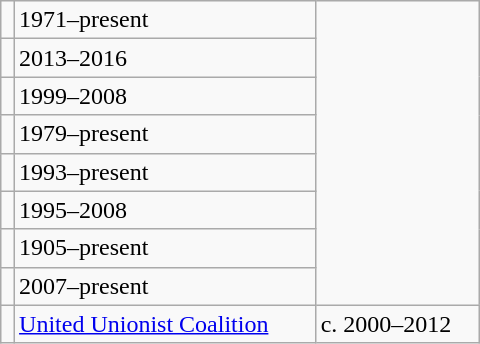<table class="wikitable" border="1" style="width:20em; margin:0 0 1em 1.5em;">
<tr>
<td></td>
<td>1971–present</td>
</tr>
<tr>
<td></td>
<td>2013–2016</td>
</tr>
<tr>
<td></td>
<td>1999–2008</td>
</tr>
<tr>
<td></td>
<td>1979–present</td>
</tr>
<tr>
<td></td>
<td>1993–present</td>
</tr>
<tr>
<td></td>
<td>1995–2008</td>
</tr>
<tr>
<td></td>
<td>1905–present</td>
</tr>
<tr>
<td></td>
<td>2007–present</td>
</tr>
<tr>
<td></td>
<td><a href='#'>United Unionist Coalition</a></td>
<td>c. 2000–2012</td>
</tr>
</table>
